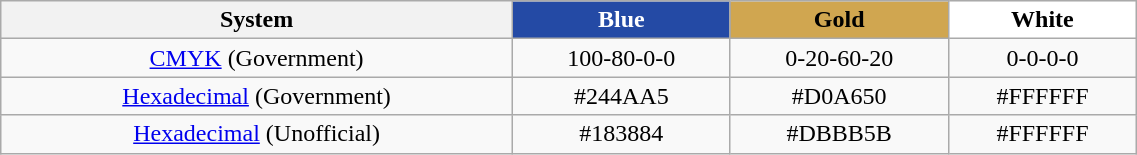<table class="wikitable"  style="width:60%; text-align:center;">
<tr>
<th>System</th>
<th style="background:#244aa5;color:white">Blue</th>
<th style="background:#d0a650">Gold</th>
<th style="background:#fff;">White</th>
</tr>
<tr>
<td><a href='#'>CMYK</a> (Government)</td>
<td>100-80-0-0</td>
<td>0-20-60-20</td>
<td>0-0-0-0</td>
</tr>
<tr>
<td><a href='#'>Hexadecimal</a> (Government)</td>
<td>#244AA5</td>
<td>#D0A650</td>
<td>#FFFFFF</td>
</tr>
<tr>
<td><a href='#'>Hexadecimal</a> (Unofficial)</td>
<td>#183884</td>
<td>#DBBB5B</td>
<td>#FFFFFF</td>
</tr>
</table>
